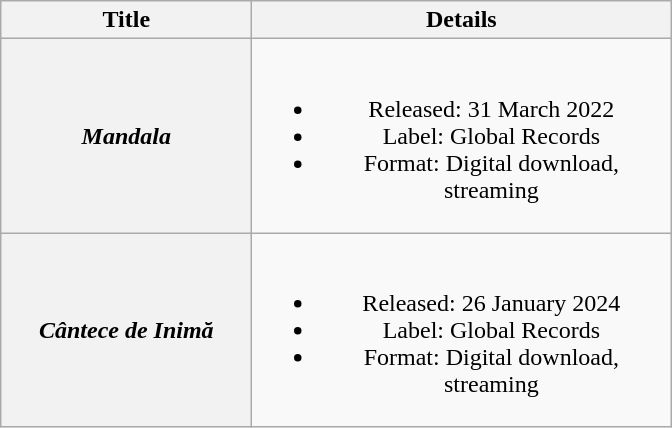<table class="wikitable plainrowheaders" style="text-align:center;">
<tr>
<th scope="col" style="width:10em;">Title</th>
<th scope="col" style="width:17em;">Details</th>
</tr>
<tr>
<th scope="row"><em>Mandala</em></th>
<td><br><ul><li>Released: 31 March 2022</li><li>Label: Global Records</li><li>Format: Digital download, streaming</li></ul></td>
</tr>
<tr>
<th scope="row"><em>Cântece de Inimă </em></th>
<td><br><ul><li>Released: 26 January 2024</li><li>Label: Global Records</li><li>Format: Digital download, streaming</li></ul></td>
</tr>
</table>
